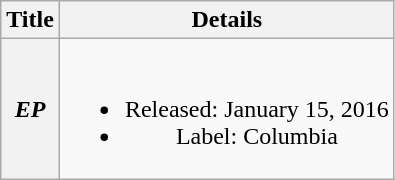<table class="wikitable plainrowheaders" style="text-align:center;">
<tr>
<th scope="col">Title</th>
<th scope="col">Details</th>
</tr>
<tr>
<th scope="row"><em>EP</em></th>
<td><br><ul><li>Released: January 15, 2016</li><li>Label: Columbia</li></ul></td>
</tr>
</table>
